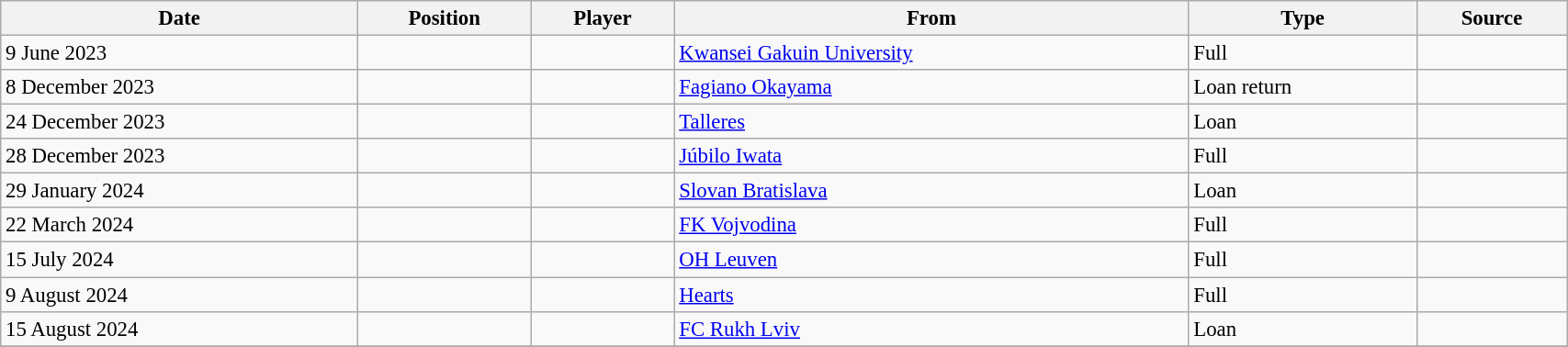<table class="wikitable sortable" style="width:90%; text-align:center; font-size:95%; text-align:left;">
<tr>
<th>Date</th>
<th>Position</th>
<th>Player</th>
<th>From</th>
<th>Type</th>
<th>Source</th>
</tr>
<tr>
<td>9 June 2023</td>
<td></td>
<td></td>
<td> <a href='#'>Kwansei Gakuin University</a></td>
<td>Full</td>
<td></td>
</tr>
<tr>
<td>8 December 2023</td>
<td></td>
<td></td>
<td> <a href='#'>Fagiano Okayama</a></td>
<td>Loan return</td>
<td></td>
</tr>
<tr>
<td>24 December 2023</td>
<td></td>
<td></td>
<td> <a href='#'>Talleres</a></td>
<td>Loan</td>
<td></td>
</tr>
<tr>
<td>28 December 2023</td>
<td></td>
<td></td>
<td> <a href='#'>Júbilo Iwata</a></td>
<td>Full</td>
<td></td>
</tr>
<tr>
<td>29 January 2024</td>
<td></td>
<td></td>
<td> <a href='#'>Slovan Bratislava</a></td>
<td>Loan</td>
<td></td>
</tr>
<tr>
<td>22 March 2024</td>
<td></td>
<td></td>
<td> <a href='#'>FK Vojvodina</a></td>
<td>Full</td>
<td></td>
</tr>
<tr>
<td>15 July 2024</td>
<td></td>
<td></td>
<td> <a href='#'>OH Leuven</a></td>
<td>Full</td>
<td></td>
</tr>
<tr>
<td>9 August 2024</td>
<td></td>
<td></td>
<td> <a href='#'>Hearts</a></td>
<td>Full</td>
<td></td>
</tr>
<tr>
<td>15 August 2024</td>
<td></td>
<td></td>
<td> <a href='#'>FC Rukh Lviv</a></td>
<td>Loan</td>
<td></td>
</tr>
<tr>
</tr>
</table>
